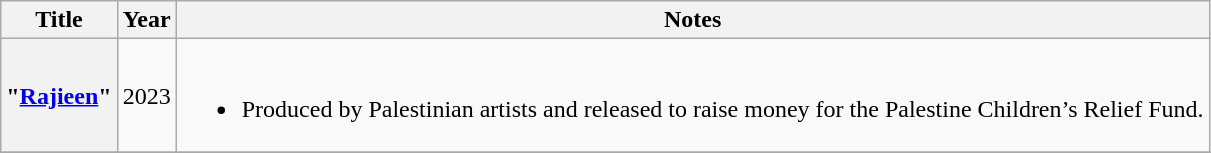<table class="wikitable plainrowheaders" style="text-align:center;">
<tr>
<th scope="col">Title</th>
<th scope="col">Year</th>
<th scope="col">Notes</th>
</tr>
<tr>
<th scope="row">"<a href='#'>Rajieen</a>"<br></th>
<td>2023</td>
<td><br><ul><li>Produced by Palestinian artists and released to raise money for the Palestine Children’s Relief Fund.</li></ul></td>
</tr>
<tr>
</tr>
</table>
